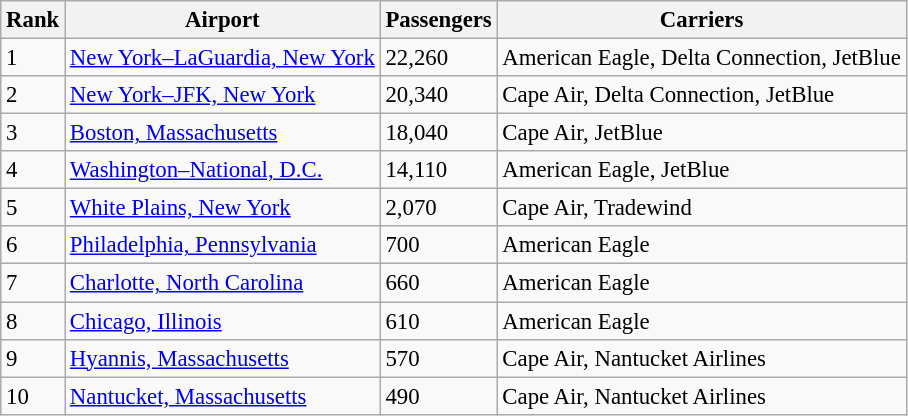<table class="wikitable sortable" style="font-size: 95%" width= align=>
<tr>
<th>Rank</th>
<th>Airport</th>
<th>Passengers</th>
<th>Carriers</th>
</tr>
<tr>
<td>1</td>
<td> <a href='#'>New York–LaGuardia, New York</a></td>
<td>22,260</td>
<td>American Eagle, Delta Connection, JetBlue</td>
</tr>
<tr>
<td>2</td>
<td> <a href='#'>New York–JFK, New York</a></td>
<td>20,340</td>
<td>Cape Air, Delta Connection, JetBlue</td>
</tr>
<tr>
<td>3</td>
<td> <a href='#'>Boston, Massachusetts</a></td>
<td>18,040</td>
<td>Cape Air, JetBlue</td>
</tr>
<tr>
<td>4</td>
<td> <a href='#'>Washington–National, D.C.</a></td>
<td>14,110</td>
<td>American Eagle, JetBlue</td>
</tr>
<tr>
<td>5</td>
<td> <a href='#'>White Plains, New York</a></td>
<td>2,070</td>
<td>Cape Air, Tradewind</td>
</tr>
<tr>
<td>6</td>
<td> <a href='#'> Philadelphia, Pennsylvania</a></td>
<td>700</td>
<td>American Eagle</td>
</tr>
<tr>
<td>7</td>
<td> <a href='#'>Charlotte, North Carolina</a></td>
<td>660</td>
<td>American Eagle</td>
</tr>
<tr>
<td>8</td>
<td> <a href='#'>Chicago, Illinois</a></td>
<td>610</td>
<td>American Eagle</td>
</tr>
<tr>
<td>9</td>
<td> <a href='#'>Hyannis, Massachusetts</a></td>
<td>570</td>
<td>Cape Air, Nantucket Airlines</td>
</tr>
<tr>
<td>10</td>
<td> <a href='#'>Nantucket, Massachusetts</a></td>
<td>490</td>
<td>Cape Air, Nantucket Airlines</td>
</tr>
</table>
